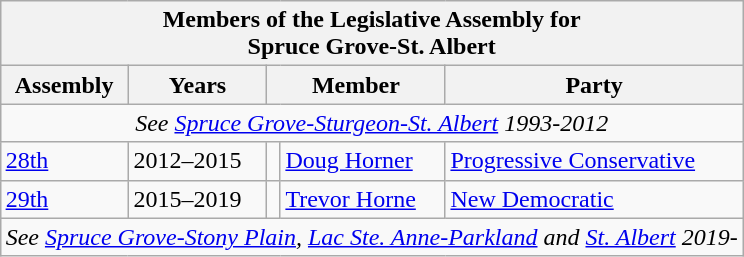<table class="wikitable" align=right>
<tr>
<th colspan=5>Members of the Legislative Assembly for<br>Spruce Grove-St. Albert</th>
</tr>
<tr>
<th>Assembly</th>
<th>Years</th>
<th colspan="2">Member</th>
<th>Party</th>
</tr>
<tr>
<td align="center" colspan=5><em>See <a href='#'>Spruce Grove-Sturgeon-St. Albert</a> 1993-2012</em></td>
</tr>
<tr>
<td><a href='#'>28th</a></td>
<td>2012–2015</td>
<td></td>
<td><a href='#'>Doug Horner</a></td>
<td><a href='#'>Progressive Conservative</a></td>
</tr>
<tr>
<td><a href='#'>29th</a></td>
<td>2015–2019</td>
<td></td>
<td><a href='#'>Trevor Horne</a></td>
<td><a href='#'>New Democratic</a></td>
</tr>
<tr>
<td align="center" colspan=5><em>See <a href='#'>Spruce Grove-Stony Plain</a>, <a href='#'>Lac Ste. Anne-Parkland</a> and <a href='#'>St. Albert</a> 2019-</em></td>
</tr>
</table>
